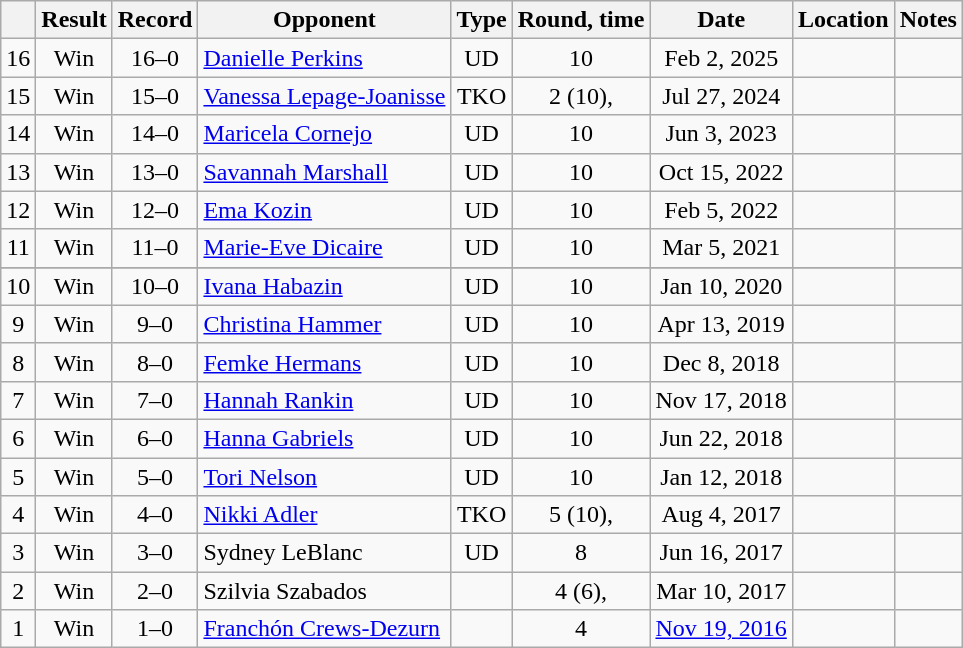<table class="wikitable" style="text-align:center">
<tr>
<th></th>
<th>Result</th>
<th>Record</th>
<th>Opponent</th>
<th>Type</th>
<th>Round, time</th>
<th>Date</th>
<th>Location</th>
<th>Notes</th>
</tr>
<tr>
<td>16</td>
<td>Win</td>
<td>16–0</td>
<td style="text-align:left;"><a href='#'>Danielle Perkins</a></td>
<td>UD</td>
<td>10</td>
<td>Feb 2, 2025</td>
<td style="text-align:left;"></td>
<td style="text-align:left;"></td>
</tr>
<tr>
<td>15</td>
<td>Win</td>
<td>15–0</td>
<td style="text-align:left;"><a href='#'>Vanessa Lepage-Joanisse</a></td>
<td>TKO</td>
<td>2 (10), </td>
<td>Jul 27, 2024</td>
<td style="text-align:left;"></td>
<td style="text-align:left;"></td>
</tr>
<tr>
<td>14</td>
<td>Win</td>
<td>14–0</td>
<td style="text-align:left;"><a href='#'>Maricela Cornejo</a></td>
<td>UD</td>
<td>10</td>
<td>Jun 3, 2023</td>
<td style="text-align:left;"></td>
<td style="text-align:left;"></td>
</tr>
<tr>
<td>13</td>
<td>Win</td>
<td>13–0</td>
<td style="text-align:left;"><a href='#'>Savannah Marshall</a></td>
<td>UD</td>
<td>10</td>
<td>Oct 15, 2022</td>
<td style="text-align:left;"></td>
<td style="text-align:left;"></td>
</tr>
<tr>
<td>12</td>
<td>Win</td>
<td>12–0</td>
<td align=left><a href='#'>Ema Kozin</a></td>
<td>UD</td>
<td>10</td>
<td>Feb 5, 2022</td>
<td align=left></td>
<td align=left></td>
</tr>
<tr>
<td>11</td>
<td>Win</td>
<td>11–0</td>
<td align=left><a href='#'>Marie-Eve Dicaire</a></td>
<td>UD</td>
<td>10</td>
<td>Mar 5, 2021</td>
<td style="text-align:left;"></td>
<td style="text-align:left;"></td>
</tr>
<tr>
</tr>
<tr>
<td>10</td>
<td>Win</td>
<td>10–0</td>
<td align=left><a href='#'>Ivana Habazin</a></td>
<td>UD</td>
<td>10</td>
<td>Jan 10, 2020</td>
<td style="text-align:left;"></td>
<td style="text-align:left;"></td>
</tr>
<tr>
<td>9</td>
<td>Win</td>
<td>9–0</td>
<td style="text-align:left;"><a href='#'>Christina Hammer</a></td>
<td>UD</td>
<td>10</td>
<td>Apr 13, 2019</td>
<td style="text-align:left;"></td>
<td style="text-align:left;"></td>
</tr>
<tr>
<td>8</td>
<td>Win</td>
<td>8–0</td>
<td style="text-align:left;"><a href='#'>Femke Hermans</a></td>
<td>UD</td>
<td>10</td>
<td>Dec 8, 2018</td>
<td style="text-align:left;"></td>
<td style="text-align:left;"></td>
</tr>
<tr>
<td>7</td>
<td>Win</td>
<td>7–0</td>
<td style="text-align:left;"><a href='#'>Hannah Rankin</a></td>
<td>UD</td>
<td>10</td>
<td>Nov 17, 2018</td>
<td style="text-align:left;"></td>
<td style="text-align:left;"></td>
</tr>
<tr>
<td>6</td>
<td>Win</td>
<td>6–0</td>
<td style="text-align:left;"><a href='#'>Hanna Gabriels</a></td>
<td>UD</td>
<td>10</td>
<td>Jun 22, 2018</td>
<td style="text-align:left;"></td>
<td style="text-align:left;"></td>
</tr>
<tr>
<td>5</td>
<td>Win</td>
<td>5–0</td>
<td style="text-align:left;"><a href='#'>Tori Nelson</a></td>
<td>UD</td>
<td>10</td>
<td>Jan 12, 2018</td>
<td style="text-align:left;"></td>
<td style="text-align:left;"></td>
</tr>
<tr>
<td>4</td>
<td>Win</td>
<td>4–0</td>
<td style="text-align:left;"><a href='#'>Nikki Adler</a></td>
<td>TKO</td>
<td>5 (10), </td>
<td>Aug 4, 2017</td>
<td style="text-align:left;"></td>
<td style="text-align:left;"></td>
</tr>
<tr>
<td>3</td>
<td>Win</td>
<td>3–0</td>
<td style="text-align:left;">Sydney LeBlanc</td>
<td>UD</td>
<td>8</td>
<td>Jun 16, 2017</td>
<td style="text-align:left;"></td>
<td style="text-align:left;"></td>
</tr>
<tr>
<td>2</td>
<td>Win</td>
<td>2–0</td>
<td style="text-align:left;">Szilvia Szabados</td>
<td></td>
<td>4 (6), </td>
<td>Mar 10, 2017</td>
<td style="text-align:left;"></td>
<td style="text-align:left;"></td>
</tr>
<tr>
<td>1</td>
<td>Win</td>
<td>1–0</td>
<td style="text-align:left;"><a href='#'>Franchón Crews-Dezurn</a></td>
<td></td>
<td>4</td>
<td><a href='#'>Nov 19, 2016</a></td>
<td style="text-align:left;"></td>
<td></td>
</tr>
</table>
